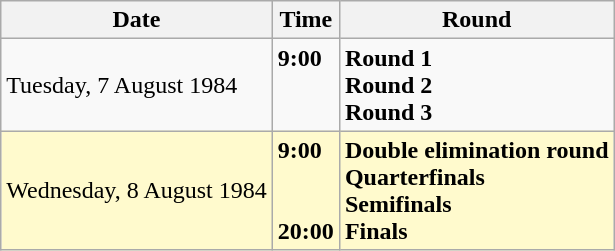<table class="wikitable">
<tr>
<th>Date</th>
<th>Time</th>
<th>Round</th>
</tr>
<tr>
<td>Tuesday, 7 August 1984</td>
<td><strong>9:00</strong><br> <br> </td>
<td><strong>Round 1</strong><br><strong>Round 2</strong><br><strong>Round 3</strong></td>
</tr>
<tr style=background:lemonchiffon>
<td>Wednesday, 8 August 1984</td>
<td><strong>9:00</strong><br> <br> <br><strong>20:00</strong></td>
<td><strong>Double elimination round</strong><br><strong>Quarterfinals</strong><br><strong>Semifinals</strong><br><strong>Finals</strong></td>
</tr>
</table>
